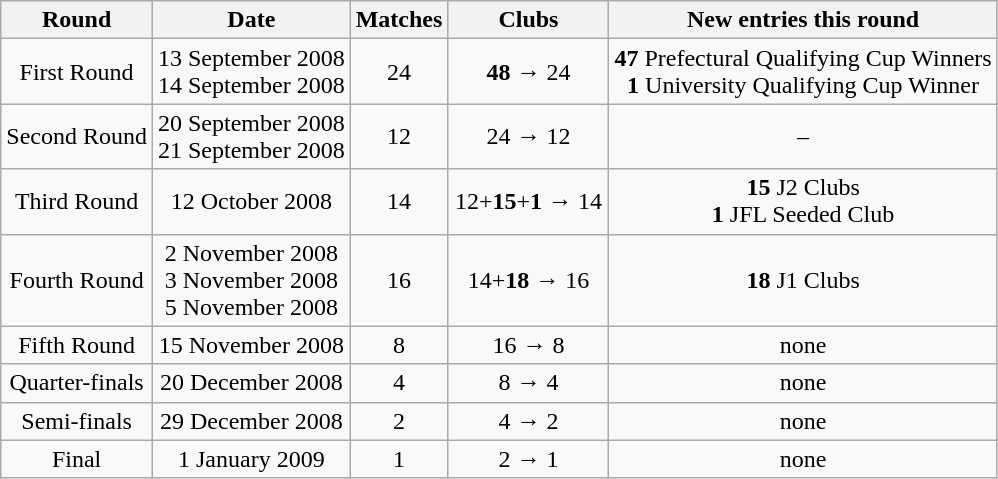<table class="wikitable">
<tr>
<th>Round</th>
<th>Date</th>
<th>Matches</th>
<th style="width:100px;">Clubs</th>
<th>New entries this round</th>
</tr>
<tr align=center>
<td>First Round</td>
<td>13 September 2008<br>14 September 2008</td>
<td>24</td>
<td><strong>48</strong> → 24</td>
<td><strong>47</strong> Prefectural Qualifying Cup Winners<br><strong>1</strong> University Qualifying Cup Winner</td>
</tr>
<tr align=center>
<td>Second Round</td>
<td>20 September 2008<br>21 September 2008</td>
<td>12</td>
<td>24 → 12</td>
<td>–</td>
</tr>
<tr align=center>
<td>Third Round</td>
<td>12 October 2008</td>
<td>14</td>
<td>12+<strong>15</strong>+<strong>1</strong> → 14</td>
<td><strong>15</strong> J2 Clubs<br> <strong>1</strong> JFL Seeded Club</td>
</tr>
<tr align=center>
<td>Fourth Round</td>
<td>2 November 2008<br>3 November 2008<br>5 November 2008</td>
<td>16</td>
<td>14+<strong>18</strong> → 16</td>
<td><strong>18</strong> J1 Clubs</td>
</tr>
<tr align=center>
<td>Fifth Round</td>
<td>15 November 2008</td>
<td>8</td>
<td>16 → 8</td>
<td>none</td>
</tr>
<tr align=center>
<td>Quarter-finals</td>
<td>20 December 2008</td>
<td>4</td>
<td>8 → 4</td>
<td>none</td>
</tr>
<tr align=center>
<td>Semi-finals</td>
<td>29 December 2008</td>
<td>2</td>
<td>4 → 2</td>
<td>none</td>
</tr>
<tr align=center>
<td>Final</td>
<td>1 January 2009</td>
<td>1</td>
<td>2 → 1</td>
<td>none</td>
</tr>
</table>
